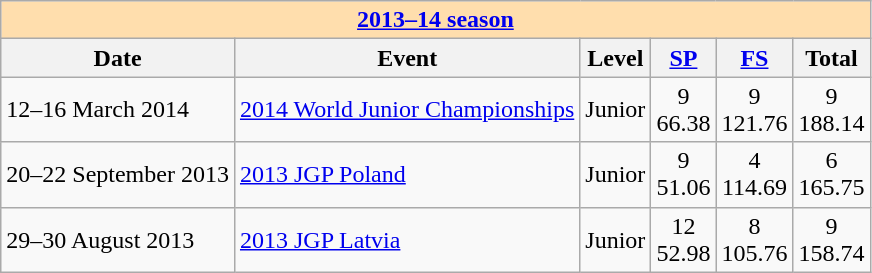<table class="wikitable">
<tr>
<td style="background-color: #ffdead; " colspan=6 align=center><a href='#'><strong>2013–14 season</strong></a></td>
</tr>
<tr>
<th>Date</th>
<th>Event</th>
<th>Level</th>
<th><a href='#'>SP</a></th>
<th><a href='#'>FS</a></th>
<th>Total</th>
</tr>
<tr>
<td>12–16 March 2014</td>
<td><a href='#'>2014 World Junior Championships</a></td>
<td>Junior</td>
<td align=center>9 <br> 66.38</td>
<td align=center>9 <br> 121.76</td>
<td align=center>9 <br> 188.14</td>
</tr>
<tr>
<td>20–22 September 2013</td>
<td><a href='#'>2013 JGP Poland</a></td>
<td>Junior</td>
<td align=center>9 <br> 51.06</td>
<td align=center>4 <br> 114.69</td>
<td align=center>6 <br>  165.75</td>
</tr>
<tr>
<td>29–30 August 2013</td>
<td><a href='#'>2013 JGP Latvia</a></td>
<td>Junior</td>
<td align=center>12 <br> 52.98</td>
<td align=center>8 <br> 105.76</td>
<td align=center>9 <br> 158.74</td>
</tr>
</table>
